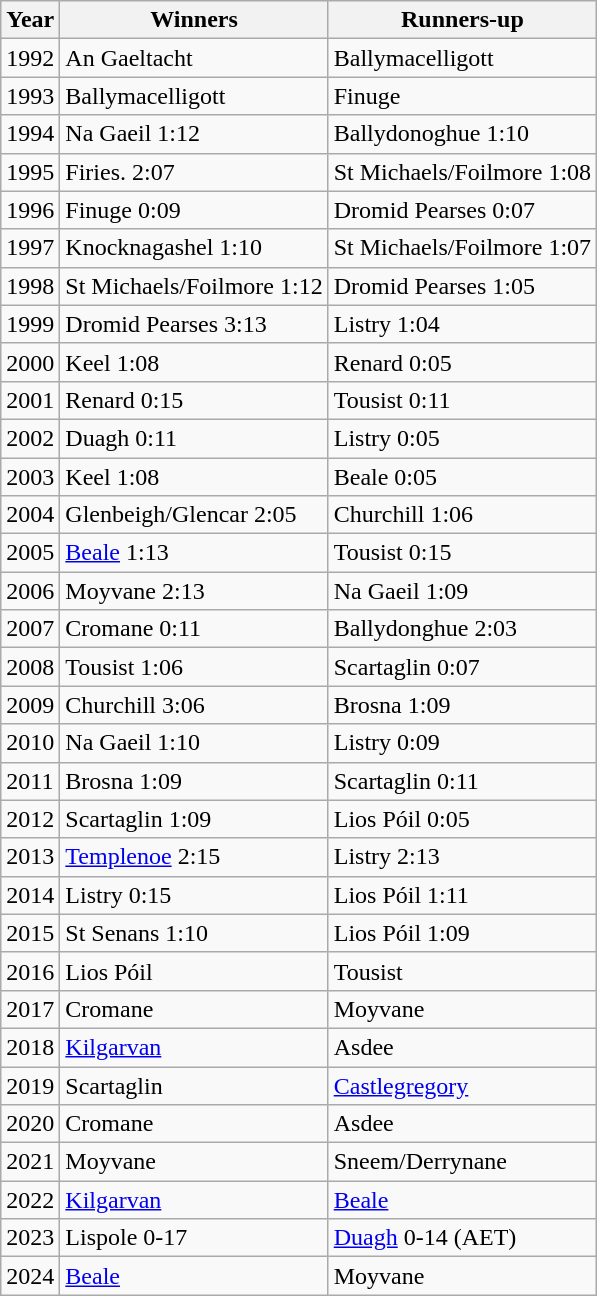<table class="wikitable sortable">
<tr>
<th>Year</th>
<th>Winners</th>
<th>Runners-up</th>
</tr>
<tr>
<td>1992</td>
<td>An Gaeltacht</td>
<td>Ballymacelligott</td>
</tr>
<tr>
<td>1993</td>
<td>Ballymacelligott</td>
<td>Finuge</td>
</tr>
<tr>
<td>1994</td>
<td>Na Gaeil 1:12</td>
<td>Ballydonoghue 1:10</td>
</tr>
<tr>
<td>1995</td>
<td>Firies. 2:07</td>
<td>St Michaels/Foilmore 1:08</td>
</tr>
<tr>
<td>1996</td>
<td>Finuge  0:09</td>
<td>Dromid Pearses 0:07</td>
</tr>
<tr>
<td>1997</td>
<td>Knocknagashel 1:10</td>
<td>St Michaels/Foilmore 1:07</td>
</tr>
<tr>
<td>1998</td>
<td>St Michaels/Foilmore 1:12</td>
<td>Dromid Pearses 1:05</td>
</tr>
<tr>
<td>1999</td>
<td>Dromid Pearses 3:13</td>
<td>Listry 1:04</td>
</tr>
<tr>
<td>2000</td>
<td>Keel 1:08</td>
<td>Renard 0:05</td>
</tr>
<tr>
<td>2001</td>
<td>Renard 0:15</td>
<td>Tousist 0:11</td>
</tr>
<tr>
<td>2002</td>
<td>Duagh 0:11</td>
<td>Listry 0:05</td>
</tr>
<tr>
<td>2003</td>
<td>Keel 1:08</td>
<td>Beale 0:05</td>
</tr>
<tr>
<td>2004</td>
<td>Glenbeigh/Glencar 2:05</td>
<td>Churchill 1:06</td>
</tr>
<tr>
<td>2005</td>
<td><a href='#'>Beale</a> 1:13</td>
<td>Tousist 0:15</td>
</tr>
<tr>
<td>2006</td>
<td>Moyvane 2:13</td>
<td>Na Gaeil 1:09</td>
</tr>
<tr>
<td>2007</td>
<td>Cromane 0:11</td>
<td>Ballydonghue 2:03</td>
</tr>
<tr>
<td>2008</td>
<td>Tousist 1:06</td>
<td>Scartaglin 0:07</td>
</tr>
<tr>
<td>2009</td>
<td>Churchill 3:06</td>
<td>Brosna 1:09</td>
</tr>
<tr>
<td>2010</td>
<td>Na Gaeil 1:10</td>
<td>Listry 0:09</td>
</tr>
<tr>
<td>2011</td>
<td>Brosna 1:09</td>
<td>Scartaglin 0:11</td>
</tr>
<tr>
<td>2012</td>
<td>Scartaglin 1:09</td>
<td>Lios Póil 0:05</td>
</tr>
<tr>
<td>2013</td>
<td><a href='#'>Templenoe</a> 2:15</td>
<td>Listry 2:13</td>
</tr>
<tr>
<td>2014</td>
<td>Listry 0:15</td>
<td>Lios Póil 1:11</td>
</tr>
<tr>
<td>2015</td>
<td>St Senans 1:10</td>
<td>Lios Póil 1:09</td>
</tr>
<tr>
<td>2016</td>
<td>Lios Póil</td>
<td>Tousist</td>
</tr>
<tr>
<td>2017</td>
<td>Cromane</td>
<td>Moyvane</td>
</tr>
<tr>
<td>2018</td>
<td><a href='#'>Kilgarvan</a></td>
<td>Asdee</td>
</tr>
<tr>
<td>2019</td>
<td>Scartaglin</td>
<td><a href='#'>Castlegregory</a></td>
</tr>
<tr>
<td>2020</td>
<td>Cromane</td>
<td>Asdee</td>
</tr>
<tr>
<td>2021</td>
<td>Moyvane</td>
<td>Sneem/Derrynane</td>
</tr>
<tr>
<td>2022</td>
<td><a href='#'>Kilgarvan</a></td>
<td><a href='#'>Beale</a></td>
</tr>
<tr>
<td>2023</td>
<td>Lispole 0-17</td>
<td><a href='#'>Duagh</a> 0-14 (AET)</td>
</tr>
<tr>
<td>2024</td>
<td><a href='#'>Beale</a></td>
<td>Moyvane</td>
</tr>
</table>
